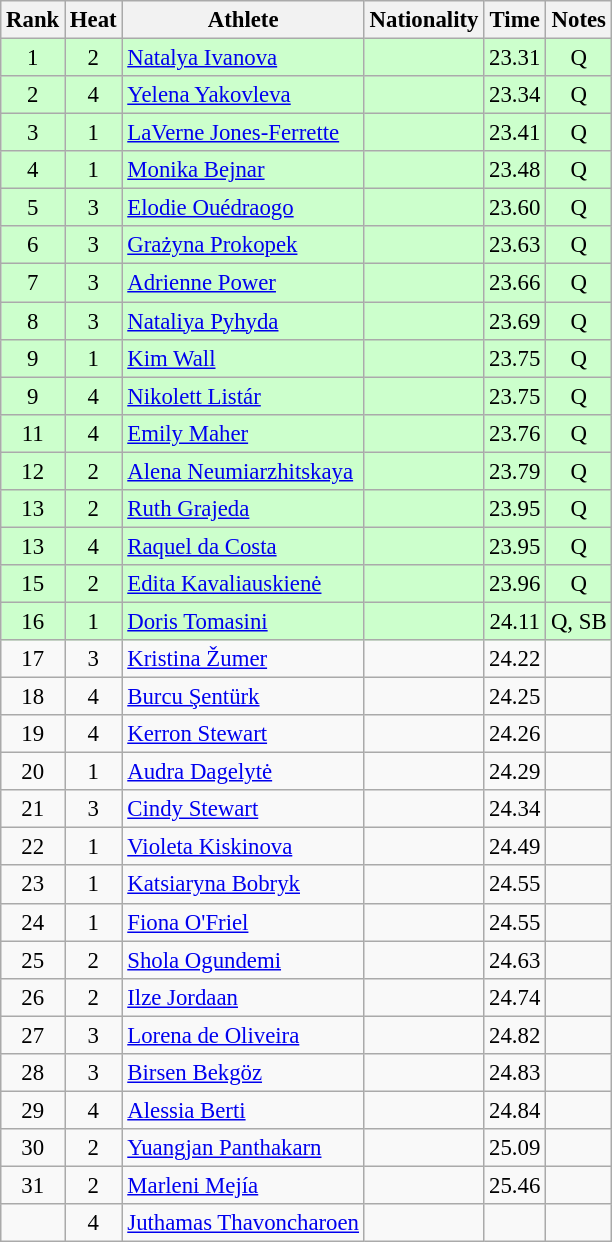<table class="wikitable sortable" style="text-align:center;font-size:95%">
<tr>
<th>Rank</th>
<th>Heat</th>
<th>Athlete</th>
<th>Nationality</th>
<th>Time</th>
<th>Notes</th>
</tr>
<tr bgcolor=ccffcc>
<td>1</td>
<td>2</td>
<td align="left"><a href='#'>Natalya Ivanova</a></td>
<td align=left></td>
<td>23.31</td>
<td>Q</td>
</tr>
<tr bgcolor=ccffcc>
<td>2</td>
<td>4</td>
<td align="left"><a href='#'>Yelena Yakovleva</a></td>
<td align=left></td>
<td>23.34</td>
<td>Q</td>
</tr>
<tr bgcolor=ccffcc>
<td>3</td>
<td>1</td>
<td align="left"><a href='#'>LaVerne Jones-Ferrette</a></td>
<td align=left></td>
<td>23.41</td>
<td>Q</td>
</tr>
<tr bgcolor=ccffcc>
<td>4</td>
<td>1</td>
<td align="left"><a href='#'>Monika Bejnar</a></td>
<td align=left></td>
<td>23.48</td>
<td>Q</td>
</tr>
<tr bgcolor=ccffcc>
<td>5</td>
<td>3</td>
<td align="left"><a href='#'>Elodie Ouédraogo</a></td>
<td align=left></td>
<td>23.60</td>
<td>Q</td>
</tr>
<tr bgcolor=ccffcc>
<td>6</td>
<td>3</td>
<td align="left"><a href='#'>Grażyna Prokopek</a></td>
<td align=left></td>
<td>23.63</td>
<td>Q</td>
</tr>
<tr bgcolor=ccffcc>
<td>7</td>
<td>3</td>
<td align="left"><a href='#'>Adrienne Power</a></td>
<td align=left></td>
<td>23.66</td>
<td>Q</td>
</tr>
<tr bgcolor=ccffcc>
<td>8</td>
<td>3</td>
<td align="left"><a href='#'>Nataliya Pyhyda</a></td>
<td align=left></td>
<td>23.69</td>
<td>Q</td>
</tr>
<tr bgcolor=ccffcc>
<td>9</td>
<td>1</td>
<td align="left"><a href='#'>Kim Wall</a></td>
<td align=left></td>
<td>23.75</td>
<td>Q</td>
</tr>
<tr bgcolor=ccffcc>
<td>9</td>
<td>4</td>
<td align="left"><a href='#'>Nikolett Listár</a></td>
<td align=left></td>
<td>23.75</td>
<td>Q</td>
</tr>
<tr bgcolor=ccffcc>
<td>11</td>
<td>4</td>
<td align="left"><a href='#'>Emily Maher</a></td>
<td align=left></td>
<td>23.76</td>
<td>Q</td>
</tr>
<tr bgcolor=ccffcc>
<td>12</td>
<td>2</td>
<td align="left"><a href='#'>Alena Neumiarzhitskaya</a></td>
<td align=left></td>
<td>23.79</td>
<td>Q</td>
</tr>
<tr bgcolor=ccffcc>
<td>13</td>
<td>2</td>
<td align="left"><a href='#'>Ruth Grajeda</a></td>
<td align=left></td>
<td>23.95</td>
<td>Q</td>
</tr>
<tr bgcolor=ccffcc>
<td>13</td>
<td>4</td>
<td align="left"><a href='#'>Raquel da Costa</a></td>
<td align=left></td>
<td>23.95</td>
<td>Q</td>
</tr>
<tr bgcolor=ccffcc>
<td>15</td>
<td>2</td>
<td align="left"><a href='#'>Edita Kavaliauskienė</a></td>
<td align=left></td>
<td>23.96</td>
<td>Q</td>
</tr>
<tr bgcolor=ccffcc>
<td>16</td>
<td>1</td>
<td align="left"><a href='#'>Doris Tomasini</a></td>
<td align=left></td>
<td>24.11</td>
<td>Q, SB</td>
</tr>
<tr>
<td>17</td>
<td>3</td>
<td align="left"><a href='#'>Kristina Žumer</a></td>
<td align=left></td>
<td>24.22</td>
<td></td>
</tr>
<tr>
<td>18</td>
<td>4</td>
<td align="left"><a href='#'>Burcu Şentürk</a></td>
<td align=left></td>
<td>24.25</td>
<td></td>
</tr>
<tr>
<td>19</td>
<td>4</td>
<td align="left"><a href='#'>Kerron Stewart</a></td>
<td align=left></td>
<td>24.26</td>
<td></td>
</tr>
<tr>
<td>20</td>
<td>1</td>
<td align="left"><a href='#'>Audra Dagelytė</a></td>
<td align=left></td>
<td>24.29</td>
<td></td>
</tr>
<tr>
<td>21</td>
<td>3</td>
<td align="left"><a href='#'>Cindy Stewart</a></td>
<td align=left></td>
<td>24.34</td>
<td></td>
</tr>
<tr>
<td>22</td>
<td>1</td>
<td align="left"><a href='#'>Violeta Kiskinova</a></td>
<td align=left></td>
<td>24.49</td>
<td></td>
</tr>
<tr>
<td>23</td>
<td>1</td>
<td align="left"><a href='#'>Katsiaryna Bobryk</a></td>
<td align=left></td>
<td>24.55</td>
<td></td>
</tr>
<tr>
<td>24</td>
<td>1</td>
<td align="left"><a href='#'>Fiona O'Friel</a></td>
<td align=left></td>
<td>24.55</td>
<td></td>
</tr>
<tr>
<td>25</td>
<td>2</td>
<td align="left"><a href='#'>Shola Ogundemi</a></td>
<td align=left></td>
<td>24.63</td>
<td></td>
</tr>
<tr>
<td>26</td>
<td>2</td>
<td align="left"><a href='#'>Ilze Jordaan</a></td>
<td align=left></td>
<td>24.74</td>
<td></td>
</tr>
<tr>
<td>27</td>
<td>3</td>
<td align="left"><a href='#'>Lorena de Oliveira</a></td>
<td align=left></td>
<td>24.82</td>
<td></td>
</tr>
<tr>
<td>28</td>
<td>3</td>
<td align="left"><a href='#'>Birsen Bekgöz</a></td>
<td align=left></td>
<td>24.83</td>
<td></td>
</tr>
<tr>
<td>29</td>
<td>4</td>
<td align="left"><a href='#'>Alessia Berti</a></td>
<td align=left></td>
<td>24.84</td>
<td></td>
</tr>
<tr>
<td>30</td>
<td>2</td>
<td align="left"><a href='#'>Yuangjan Panthakarn</a></td>
<td align=left></td>
<td>25.09</td>
<td></td>
</tr>
<tr>
<td>31</td>
<td>2</td>
<td align="left"><a href='#'>Marleni Mejía</a></td>
<td align=left></td>
<td>25.46</td>
<td></td>
</tr>
<tr>
<td></td>
<td>4</td>
<td align="left"><a href='#'>Juthamas Thavoncharoen</a></td>
<td align=left></td>
<td></td>
<td></td>
</tr>
</table>
